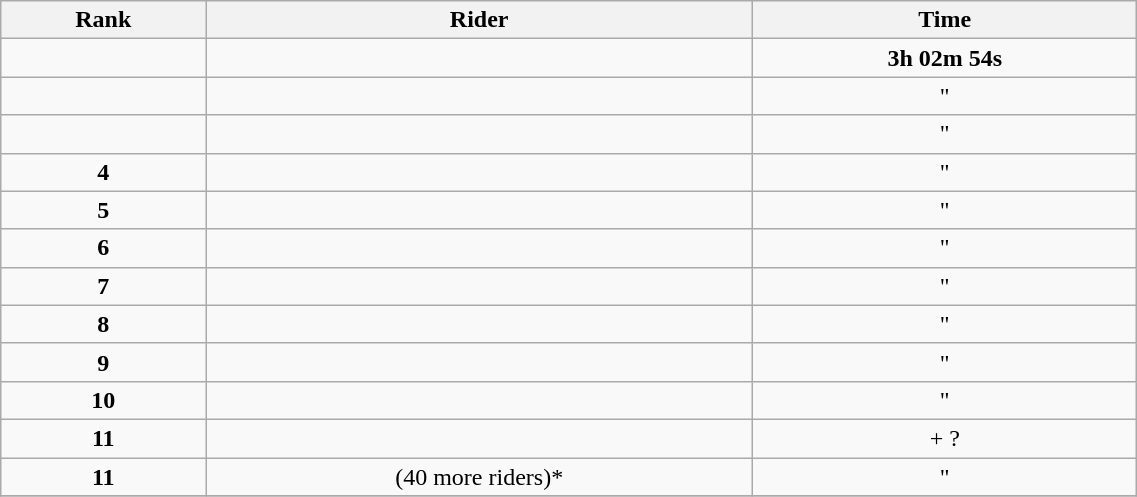<table class=wikitable  style="text-align:center; font-size:100%;" width="60%">
<tr>
<th>Rank</th>
<th>Rider</th>
<th>Time</th>
</tr>
<tr>
<td></td>
<td align="left"></td>
<td><strong>3h 02m 54s</strong></td>
</tr>
<tr>
<td></td>
<td align="left"></td>
<td>"</td>
</tr>
<tr>
<td></td>
<td align="left"></td>
<td>"</td>
</tr>
<tr>
<td><strong>4</strong></td>
<td align="left"></td>
<td>"</td>
</tr>
<tr>
<td><strong>5</strong></td>
<td align="left"></td>
<td>"</td>
</tr>
<tr>
<td><strong>6</strong></td>
<td align="left"></td>
<td>"</td>
</tr>
<tr>
<td><strong>7</strong></td>
<td align="left"></td>
<td>"</td>
</tr>
<tr>
<td><strong>8</strong></td>
<td align="left"></td>
<td>"</td>
</tr>
<tr>
<td><strong>9</strong></td>
<td align="left"></td>
<td>"</td>
</tr>
<tr>
<td><strong>10</strong></td>
<td align="left"></td>
<td>"</td>
</tr>
<tr>
<td><strong>11</strong></td>
<td align="left"></td>
<td>+ ?</td>
</tr>
<tr>
<td><strong>11</strong></td>
<td>(40 more riders)*</td>
<td>"</td>
</tr>
<tr>
</tr>
</table>
